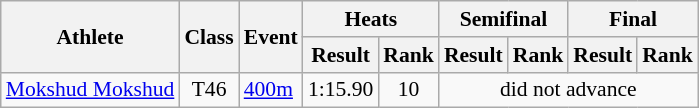<table class=wikitable style="font-size:90%">
<tr>
<th rowspan="2">Athlete</th>
<th rowspan="2">Class</th>
<th rowspan="2">Event</th>
<th colspan="2">Heats</th>
<th colspan="2">Semifinal</th>
<th colspan="2">Final</th>
</tr>
<tr>
<th>Result</th>
<th>Rank</th>
<th>Result</th>
<th>Rank</th>
<th>Result</th>
<th>Rank</th>
</tr>
<tr>
<td><a href='#'>Mokshud Mokshud</a></td>
<td style="text-align:center;">T46</td>
<td><a href='#'>400m</a></td>
<td style="text-align:center;">1:15.90</td>
<td style="text-align:center;">10</td>
<td style="text-align:center;" colspan="4">did not advance</td>
</tr>
</table>
